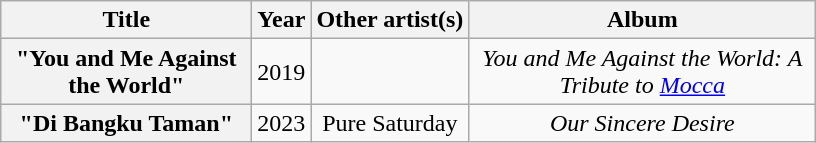<table class="wikitable plainrowheaders" style="text-align:center;">
<tr>
<th style="width:10em;">Title</th>
<th>Year</th>
<th>Other artist(s)</th>
<th style="width:14em;">Album</th>
</tr>
<tr>
<th scope="row">"You and Me Against the World"</th>
<td>2019</td>
<td></td>
<td><em>You and Me Against the World: A Tribute to <a href='#'>Mocca</a></em></td>
</tr>
<tr>
<th scope="row">"Di Bangku Taman"</th>
<td>2023</td>
<td>Pure Saturday</td>
<td><em>Our Sincere Desire</em></td>
</tr>
</table>
